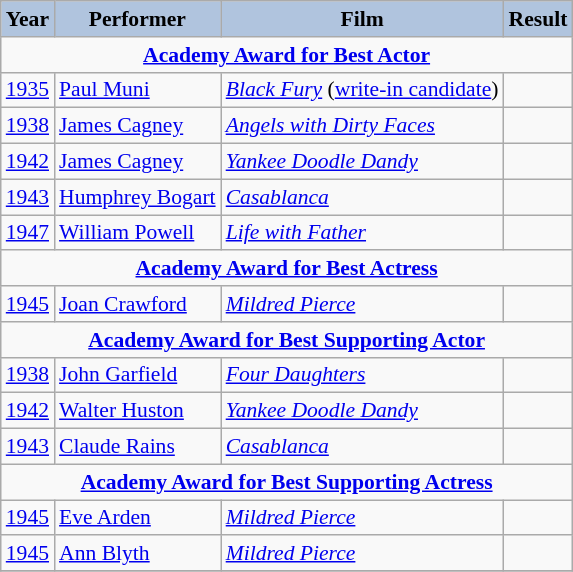<table class="wikitable" style="font-size:90%;">
<tr>
<th style="background:#B0C4DE;">Year</th>
<th style="background:#B0C4DE;">Performer</th>
<th style="background:#B0C4DE;">Film</th>
<th style="background:#B0C4DE;">Result</th>
</tr>
<tr>
<td colspan="4" align="center"><strong><a href='#'>Academy Award for Best Actor</a></strong></td>
</tr>
<tr>
<td><a href='#'>1935</a></td>
<td><a href='#'>Paul Muni</a></td>
<td><em><a href='#'>Black Fury</a></em> (<a href='#'>write-in candidate</a>)</td>
<td></td>
</tr>
<tr>
<td><a href='#'>1938</a></td>
<td><a href='#'>James Cagney</a></td>
<td><em><a href='#'>Angels with Dirty Faces</a></em></td>
<td></td>
</tr>
<tr>
<td><a href='#'>1942</a></td>
<td><a href='#'>James Cagney</a></td>
<td><em><a href='#'>Yankee Doodle Dandy</a></em></td>
<td></td>
</tr>
<tr>
<td><a href='#'>1943</a></td>
<td><a href='#'>Humphrey Bogart</a></td>
<td><em><a href='#'>Casablanca</a></em></td>
<td></td>
</tr>
<tr>
<td><a href='#'>1947</a></td>
<td><a href='#'>William Powell</a></td>
<td><em><a href='#'>Life with Father</a></em></td>
<td></td>
</tr>
<tr>
<td colspan="8" align="center"><strong><a href='#'>Academy Award for Best Actress</a></strong></td>
</tr>
<tr>
<td><a href='#'>1945</a></td>
<td><a href='#'>Joan Crawford</a></td>
<td><em><a href='#'>Mildred Pierce</a></em></td>
<td></td>
</tr>
<tr>
<td colspan="8" align="center"><strong><a href='#'>Academy Award for Best Supporting Actor</a></strong></td>
</tr>
<tr>
<td><a href='#'>1938</a></td>
<td><a href='#'>John Garfield</a></td>
<td><em><a href='#'>Four Daughters</a></em></td>
<td></td>
</tr>
<tr>
<td><a href='#'>1942</a></td>
<td><a href='#'>Walter Huston</a></td>
<td><em><a href='#'>Yankee Doodle Dandy</a></em></td>
<td></td>
</tr>
<tr>
<td><a href='#'>1943</a></td>
<td><a href='#'>Claude Rains</a></td>
<td><em><a href='#'>Casablanca</a></em></td>
<td></td>
</tr>
<tr>
<td colspan="8" align="center"><strong><a href='#'>Academy Award for Best Supporting Actress</a></strong></td>
</tr>
<tr>
<td><a href='#'>1945</a></td>
<td><a href='#'>Eve Arden</a></td>
<td><em><a href='#'>Mildred Pierce</a></em></td>
<td></td>
</tr>
<tr>
<td><a href='#'>1945</a></td>
<td><a href='#'>Ann Blyth</a></td>
<td><em><a href='#'>Mildred Pierce</a></em></td>
<td></td>
</tr>
<tr>
</tr>
</table>
